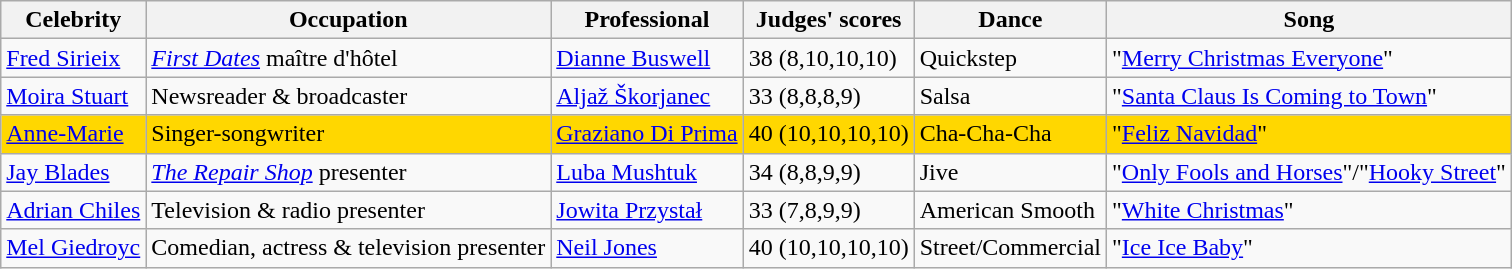<table class="wikitable sortable">
<tr>
<th>Celebrity</th>
<th>Occupation</th>
<th>Professional</th>
<th>Judges' scores</th>
<th>Dance</th>
<th>Song</th>
</tr>
<tr>
<td><a href='#'>Fred Sirieix</a></td>
<td><em><a href='#'>First Dates</a></em> maître d'hôtel</td>
<td><a href='#'>Dianne Buswell</a></td>
<td>38 (8,10,10,10)</td>
<td>Quickstep</td>
<td>"<a href='#'>Merry Christmas Everyone</a>"</td>
</tr>
<tr>
<td><a href='#'>Moira Stuart</a></td>
<td>Newsreader & broadcaster</td>
<td><a href='#'>Aljaž Škorjanec</a></td>
<td>33 (8,8,8,9)</td>
<td>Salsa</td>
<td>"<a href='#'>Santa Claus Is Coming to Town</a>"</td>
</tr>
<tr style="background:gold;">
<td><a href='#'>Anne-Marie</a></td>
<td>Singer-songwriter</td>
<td><a href='#'>Graziano Di Prima</a></td>
<td>40 (10,10,10,10)</td>
<td>Cha-Cha-Cha</td>
<td>"<a href='#'>Feliz Navidad</a>"</td>
</tr>
<tr>
<td><a href='#'>Jay Blades</a></td>
<td><em><a href='#'>The Repair Shop</a></em> presenter</td>
<td><a href='#'>Luba Mushtuk</a></td>
<td>34 (8,8,9,9)</td>
<td>Jive</td>
<td>"<a href='#'>Only Fools and Horses</a>"/"<a href='#'>Hooky Street</a>"</td>
</tr>
<tr>
<td><a href='#'>Adrian Chiles</a></td>
<td>Television & radio presenter</td>
<td><a href='#'>Jowita Przystał</a></td>
<td>33 (7,8,9,9)</td>
<td>American Smooth</td>
<td>"<a href='#'>White Christmas</a>"</td>
</tr>
<tr>
<td><a href='#'>Mel Giedroyc</a></td>
<td>Comedian, actress & television presenter</td>
<td><a href='#'>Neil Jones</a></td>
<td>40 (10,10,10,10)</td>
<td>Street/Commercial</td>
<td>"<a href='#'>Ice Ice Baby</a>"</td>
</tr>
</table>
